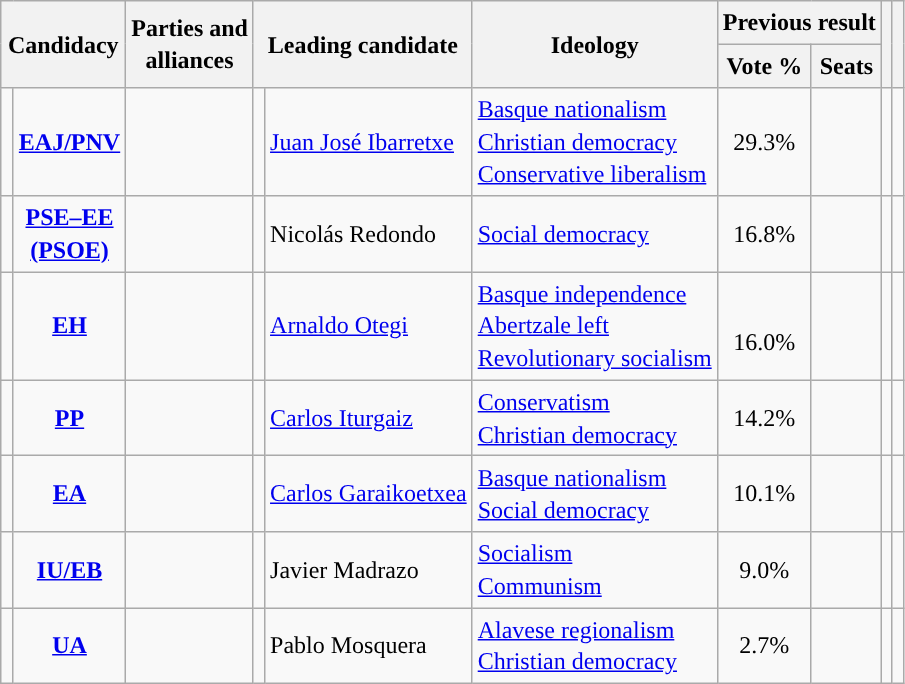<table class="wikitable" style="line-height:1.35em; text-align:left;">
<tr>
<th colspan="2" rowspan="2">Candidacy</th>
<th rowspan="2">Parties and<br>alliances</th>
<th colspan="2" rowspan="2">Leading candidate</th>
<th rowspan="2">Ideology</th>
<th colspan="2">Previous result</th>
<th rowspan="2"></th>
<th rowspan="2"></th>
</tr>
<tr>
<th>Vote %</th>
<th>Seats</th>
</tr>
<tr>
<td width="1" style="color:inherit;background:"></td>
<td align="center"><strong><a href='#'>EAJ/PNV</a></strong></td>
<td></td>
<td></td>
<td><a href='#'>Juan José Ibarretxe</a></td>
<td><a href='#'>Basque nationalism</a><br><a href='#'>Christian democracy</a><br><a href='#'>Conservative liberalism</a></td>
<td align="center">29.3%</td>
<td></td>
<td></td>
<td></td>
</tr>
<tr>
<td style="color:inherit;background:"></td>
<td align="center"><strong><a href='#'>PSE–EE<br>(PSOE)</a></strong></td>
<td></td>
<td></td>
<td>Nicolás Redondo</td>
<td><a href='#'>Social democracy</a></td>
<td align="center">16.8%</td>
<td></td>
<td></td>
<td></td>
</tr>
<tr>
<td style="color:inherit;background:"></td>
<td align="center"><strong><a href='#'>EH</a></strong></td>
<td></td>
<td></td>
<td><a href='#'>Arnaldo Otegi</a></td>
<td><a href='#'>Basque independence</a><br><a href='#'>Abertzale left</a><br><a href='#'>Revolutionary socialism</a></td>
<td align="center"><br>16.0%<br></td>
<td></td>
<td></td>
<td></td>
</tr>
<tr>
<td style="color:inherit;background:"></td>
<td align="center"><strong><a href='#'>PP</a></strong></td>
<td></td>
<td></td>
<td><a href='#'>Carlos Iturgaiz</a></td>
<td><a href='#'>Conservatism</a><br><a href='#'>Christian democracy</a></td>
<td align="center">14.2%</td>
<td></td>
<td></td>
<td></td>
</tr>
<tr>
<td style="color:inherit;background:"></td>
<td align="center"><strong><a href='#'>EA</a></strong></td>
<td></td>
<td></td>
<td><a href='#'>Carlos Garaikoetxea</a></td>
<td><a href='#'>Basque nationalism</a><br><a href='#'>Social democracy</a></td>
<td align="center">10.1%</td>
<td></td>
<td></td>
<td></td>
</tr>
<tr>
<td style="color:inherit;background:"></td>
<td align="center"><strong><a href='#'>IU/EB</a></strong></td>
<td></td>
<td></td>
<td>Javier Madrazo</td>
<td><a href='#'>Socialism</a><br><a href='#'>Communism</a></td>
<td align="center">9.0%</td>
<td></td>
<td></td>
<td></td>
</tr>
<tr>
<td style="color:inherit;background:"></td>
<td align="center"><strong><a href='#'>UA</a></strong></td>
<td></td>
<td></td>
<td>Pablo Mosquera</td>
<td><a href='#'>Alavese regionalism</a><br><a href='#'>Christian democracy</a></td>
<td align="center">2.7%</td>
<td></td>
<td></td>
<td></td>
</tr>
</table>
